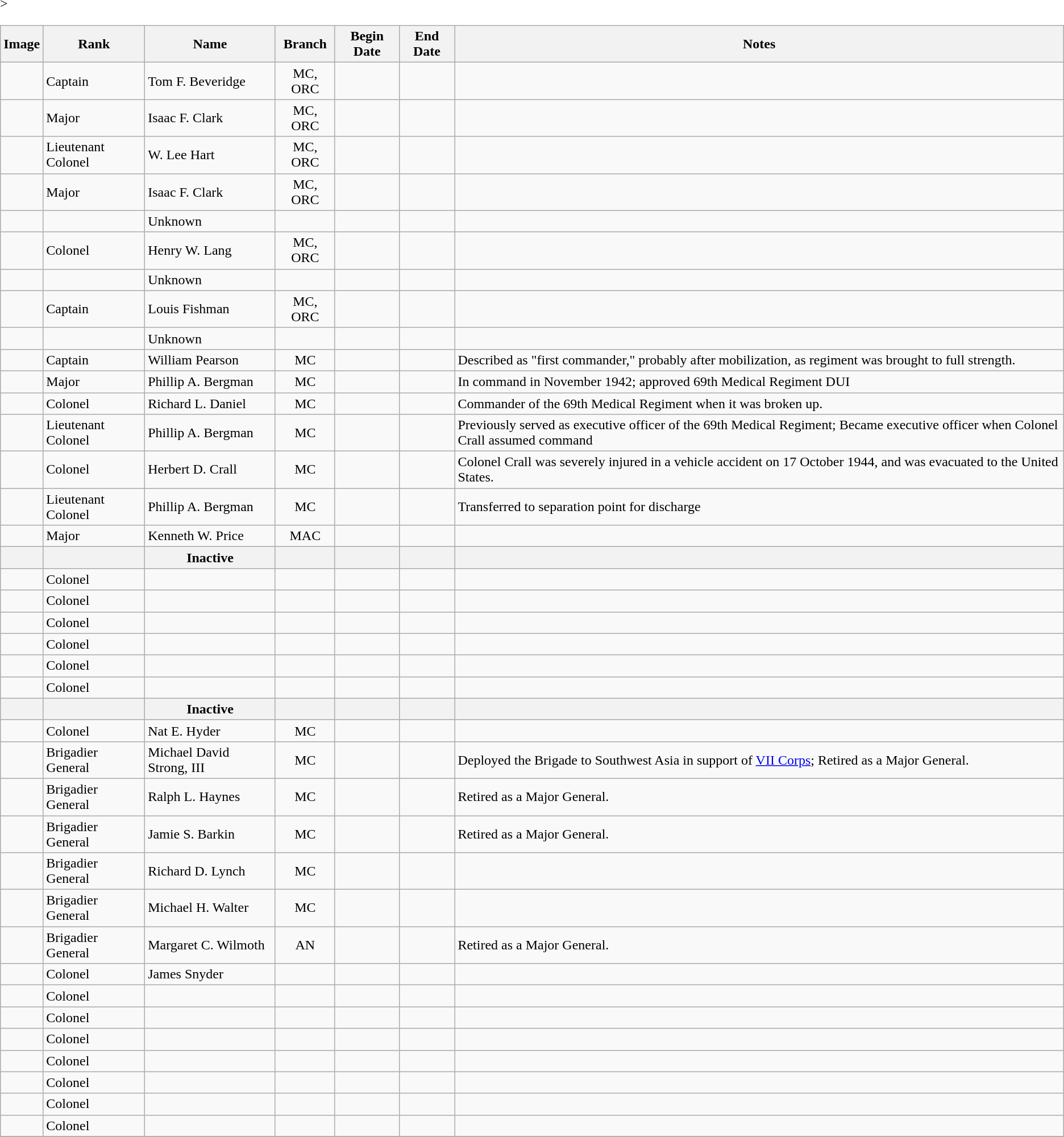<table class="wikitable sortable">
<tr>
<th class=unsortable>Image</th>
<th class=unsortable>Rank</th>
<th>Name</th>
<th>Branch</th>
<th>Begin Date</th>
<th>End Date</th>
<th class=unsortable>Notes</th>
</tr>
<tr>
<td></td>
<td>Captain</td>
<td Sortname>Tom F. Beveridge</td>
<td align=center>MC, ORC</td>
<td align=center></td>
<td align=center></td>
<td></td>
</tr>
<tr>
<td></td>
<td>Major</td>
<td Sortname>Isaac F. Clark</td>
<td align=center>MC, ORC</td>
<td align=center></td>
<td align=center></td>
<td></td>
</tr>
<tr>
<td></td>
<td>Lieutenant Colonel</td>
<td Sortname>W. Lee Hart</td>
<td align=center>MC, ORC</td>
<td align=center></td>
<td align=center></td>
<td></td>
</tr>
<tr>
<td></td>
<td>Major</td>
<td Sortname>Isaac F. Clark</td>
<td align=center>MC, ORC</td>
<td align=center></td>
<td align=center></td>
<td></td>
</tr>
<tr>
<td></td>
<td></td>
<td Sortname>Unknown</td>
<td align=center></td>
<td align=center></td>
<td align=center></td>
<td></td>
</tr>
<tr>
<td></td>
<td>Colonel</td>
<td Sortname>Henry W. Lang</td>
<td align=center>MC, ORC</td>
<td align=center></td>
<td align=center></td>
<td></td>
</tr>
<tr>
<td></td>
<td></td>
<td Sortname>Unknown</td>
<td align=center></td>
<td align=center></td>
<td align=center></td>
<td></td>
</tr>
<tr>
<td></td>
<td>Captain</td>
<td Sortname>Louis Fishman</td>
<td align=center>MC, ORC</td>
<td align=center></td>
<td align=center></td>
<td></td>
</tr>
<tr>
<td></td>
<td></td>
<td Sortname>Unknown</td>
<td align=center></td>
<td align=center></td>
<td align=center></td>
<td></td>
</tr>
<tr>
<td></td>
<td>Captain</td>
<td Sortname>William Pearson</td>
<td align=center>MC</td>
<td align=center></td>
<td align=center></td>
<td>Described as "first commander," probably after mobilization, as regiment was brought to full strength.</td>
</tr>
<tr>
<td></td>
<td>Major</td>
<td Sortname>Phillip A. Bergman</td>
<td align=center>MC</td>
<td align=center></td>
<td align=center></td>
<td>In command in November 1942; approved 69th Medical Regiment DUI</td>
</tr>
<tr>
<td></td>
<td>Colonel</td>
<td Sortname>Richard L. Daniel</td>
<td align=center>MC</td>
<td align=center></td>
<td align=center></td>
<td>Commander of the 69th Medical Regiment when it was broken up.</td>
</tr>
<tr>
<td></td>
<td>Lieutenant Colonel</td>
<td Sortname>Phillip A. Bergman</td>
<td align=center>MC</td>
<td align=center></td>
<td align=center></td>
<td>Previously served as executive officer of the 69th Medical Regiment; Became executive officer when Colonel Crall assumed command</td>
</tr>
<tr>
<td></td>
<td>Colonel</td>
<td Sortname>Herbert D. Crall</td>
<td align=center>MC</td>
<td align=center></td>
<td align=center></td>
<td>Colonel Crall was severely injured in a vehicle accident on 17 October 1944, and was evacuated to the United States.</td>
</tr>
<tr>
<td></td>
<td>Lieutenant Colonel</td>
<td Sortname>Phillip A. Bergman</td>
<td align=center>MC</td>
<td align=center></td>
<td align=center></td>
<td>Transferred to separation point for discharge</td>
</tr>
<tr>
<td></td>
<td>Major</td>
<td Sortname>Kenneth W. Price</td>
<td align=center>MAC</td>
<td align=center></td>
<td align=center></td>
<td></td>
</tr>
<tr>
<th></th>
<th></th>
<th Sortname>Inactive</th>
<th align=center></th>
<th align=center></th>
<th align=center></th>
<th></th>
</tr>
<tr>
<td></td>
<td>Colonel</td>
<td Sortname></td>
<td align=center></td>
<td align=center></td>
<td align=center></td>
<td></td>
</tr>
<tr>
<td></td>
<td>Colonel</td>
<td Sortname></td>
<td align=center></td>
<td align=center></td>
<td align=center></td>
<td></td>
</tr>
<tr>
<td></td>
<td>Colonel</td>
<td Sortname></td>
<td align=center></td>
<td align=center></td>
<td align=center></td>
<td></td>
</tr>
<tr>
<td></td>
<td>Colonel</td>
<td Sortname></td>
<td align=center></td>
<td align=center></td>
<td align=center></td>
<td></td>
</tr>
<tr>
<td></td>
<td>Colonel</td>
<td Sortname></td>
<td align=center></td>
<td align=center></td>
<td align=center></td>
<td></td>
</tr>
<tr>
<td></td>
<td>Colonel</td>
<td Sortname></td>
<td align=center></td>
<td align=center></td>
<td align=center></td>
<td></td>
</tr>
<tr>
<th></th>
<th></th>
<th Sortname>Inactive</th>
<th align=center></th>
<th align=center></th>
<th align=center></th>
<th></th>
</tr>
<tr>
<td></td>
<td>Colonel</td>
<td Sortname>Nat E. Hyder</td>
<td align=center>MC</td>
<td align=center></td>
<td align=center></td>
<td></td>
</tr>
<tr>
<td></td>
<td>Brigadier General</td>
<td Sortname>Michael David Strong, III</td>
<td align=center>MC</td>
<td align=center></td>
<td align=center></td>
<td>Deployed the Brigade to Southwest Asia in support of <a href='#'>VII Corps</a>; Retired as a Major General.</td>
</tr>
<tr>
<td></td>
<td>Brigadier General</td>
<td Sortname>Ralph L. Haynes</td>
<td align=center>MC</td>
<td align=center></td>
<td align=center></td>
<td>Retired as a Major General.</td>
</tr>
<tr>
<td></td>
<td>Brigadier General</td>
<td Sortname>Jamie S. Barkin</td>
<td align=center>MC</td>
<td align=center></td>
<td align=center></td>
<td>Retired as a Major General.</td>
</tr>
<tr>
<td></td>
<td>Brigadier General</td>
<td Sortname>Richard D. Lynch</td>
<td align=center>MC</td>
<td align=center></td>
<td align=center></td>
<td></td>
</tr>
<tr>
<td></td>
<td>Brigadier General</td>
<td Sortname>Michael H. Walter</td>
<td align=center>MC</td>
<td align=center></td>
<td align=center></td>
<td></td>
</tr>
<tr>
<td></td>
<td>Brigadier General</td>
<td Sortname>Margaret C. Wilmoth</td>
<td align=center>AN</td>
<td align=center></td>
<td align=center></td>
<td>Retired as a Major General.</td>
</tr>
<tr>
<td></td>
<td>Colonel</td>
<td Sortname>James Snyder</td>
<td align=center></td>
<td align=center></td>
<td align=center></td>
<td></td>
</tr>
<tr>
<td></td>
<td>Colonel</td>
<td Sortname></td>
<td align=center></td>
<td align=center></td>
<td align=center></td>
<td></td>
</tr>
<tr>
<td></td>
<td>Colonel</td>
<td Sortname></td>
<td align=center></td>
<td align=center></td>
<td align=center></td>
<td></td>
</tr>
<tr>
<td></td>
<td>Colonel</td>
<td Sortname></td>
<td align=center></td>
<td align=center></td>
<td align=center></td>
<td></td>
</tr>
<tr>
<td></td>
<td>Colonel</td>
<td Sortname></td>
<td align=center></td>
<td align=center></td>
<td align=center></td>
<td></td>
</tr>
<tr>
<td></td>
<td>Colonel</td>
<td Sortname></td>
<td align=center></td>
<td align=center></td>
<td align=center></td>
<td></td>
</tr>
<tr>
<td></td>
<td>Colonel</td>
<td Sortname></td>
<td align=center></td>
<td align=center></td>
<td align=center></td>
<td></td>
</tr>
<tr>
<td></td>
<td>Colonel</td>
<td Sortname></td>
<td align=center></td>
<td align=center></td>
<td align=center></td>
<td></td>
</tr>
<tr -->>
</tr>
</table>
